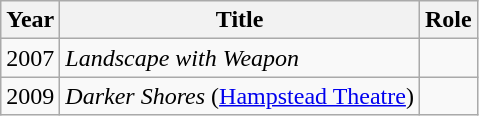<table class="wikitable sortable">
<tr>
<th>Year</th>
<th>Title</th>
<th>Role</th>
</tr>
<tr>
<td>2007</td>
<td><em>Landscape with Weapon</em></td>
<td></td>
</tr>
<tr>
<td>2009</td>
<td><em>Darker Shores</em> (<a href='#'>Hampstead Theatre</a>)</td>
<td></td>
</tr>
</table>
